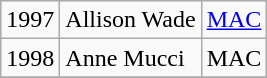<table class="wikitable">
<tr>
<td>1997</td>
<td> Allison Wade</td>
<td><a href='#'>MAC</a></td>
</tr>
<tr>
<td>1998</td>
<td> Anne Mucci</td>
<td>MAC</td>
</tr>
<tr>
</tr>
</table>
